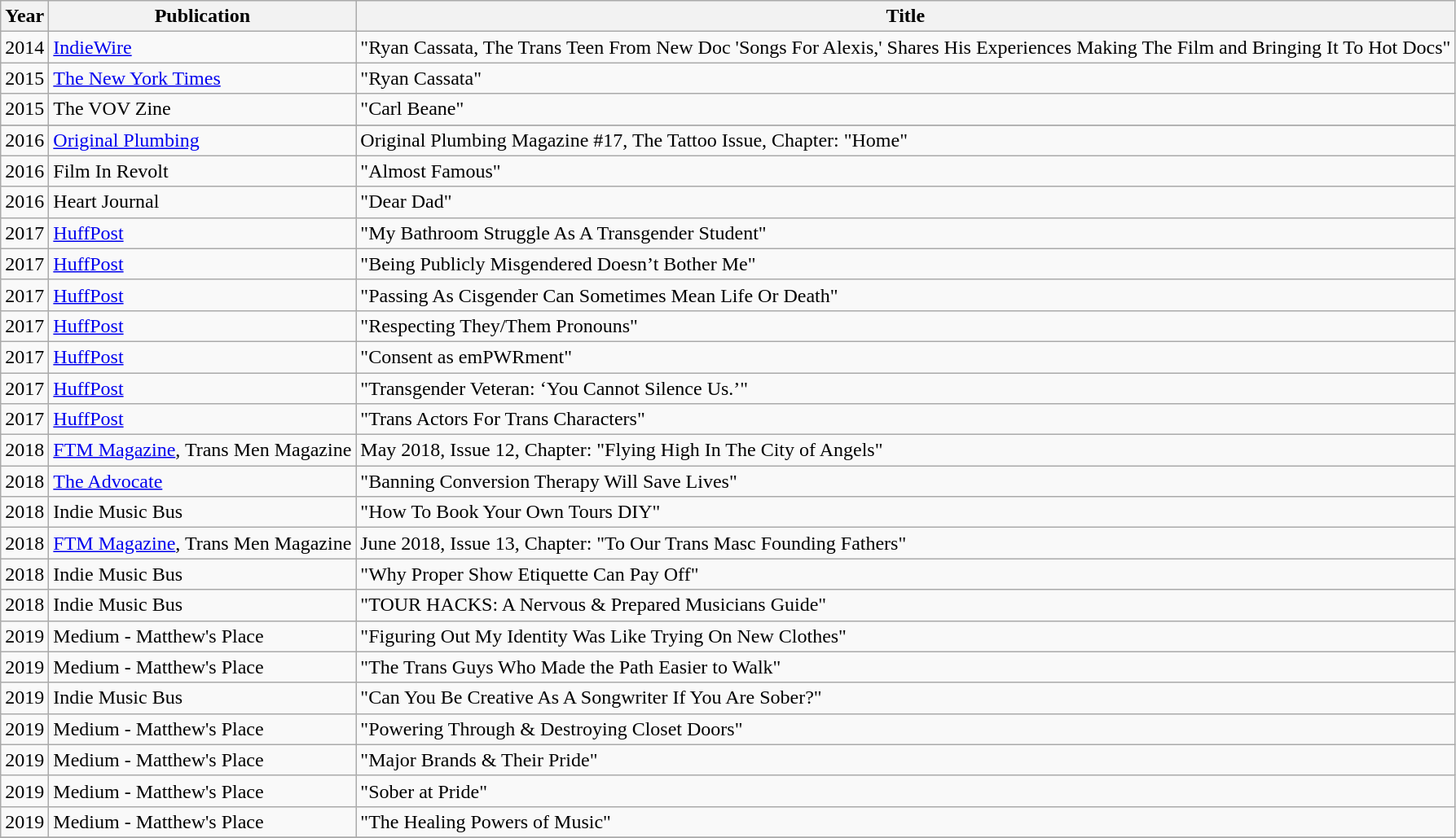<table class="wikitable sortable">
<tr>
<th>Year</th>
<th>Publication</th>
<th class="unsortable">Title</th>
</tr>
<tr>
<td>2014</td>
<td><a href='#'>IndieWire</a></td>
<td>"Ryan Cassata, The Trans Teen From New Doc 'Songs For Alexis,' Shares His Experiences Making The Film and Bringing It To Hot Docs"</td>
</tr>
<tr>
<td>2015</td>
<td><a href='#'>The New York Times</a></td>
<td>"Ryan Cassata"</td>
</tr>
<tr>
<td>2015</td>
<td>The VOV Zine</td>
<td>"Carl Beane"</td>
</tr>
<tr>
</tr>
<tr>
<td>2016</td>
<td><a href='#'>Original Plumbing</a></td>
<td>Original Plumbing Magazine #17, The Tattoo Issue, Chapter: "Home"</td>
</tr>
<tr>
<td>2016</td>
<td>Film In Revolt</td>
<td>"Almost Famous" </td>
</tr>
<tr>
<td>2016</td>
<td>Heart Journal</td>
<td>"Dear Dad"</td>
</tr>
<tr>
<td>2017</td>
<td><a href='#'>HuffPost</a></td>
<td>"My Bathroom Struggle As A Transgender Student"</td>
</tr>
<tr>
<td>2017</td>
<td><a href='#'>HuffPost</a></td>
<td>"Being Publicly Misgendered Doesn’t Bother Me"</td>
</tr>
<tr>
<td>2017</td>
<td><a href='#'>HuffPost</a></td>
<td>"Passing As Cisgender Can Sometimes Mean Life Or Death"</td>
</tr>
<tr>
<td>2017</td>
<td><a href='#'>HuffPost</a></td>
<td>"Respecting They/Them Pronouns"</td>
</tr>
<tr>
<td>2017</td>
<td><a href='#'>HuffPost</a></td>
<td>"Consent as emPWRment"</td>
</tr>
<tr>
<td>2017</td>
<td><a href='#'>HuffPost</a></td>
<td>"Transgender Veteran: ‘You Cannot Silence Us.’"</td>
</tr>
<tr>
<td>2017</td>
<td><a href='#'>HuffPost</a></td>
<td>"Trans Actors For Trans Characters"</td>
</tr>
<tr>
<td>2018</td>
<td><a href='#'>FTM Magazine</a>, Trans Men Magazine</td>
<td>May 2018, Issue 12, Chapter: "Flying High In The City of Angels"</td>
</tr>
<tr>
<td>2018</td>
<td><a href='#'>The Advocate</a></td>
<td>"Banning Conversion Therapy Will Save Lives"</td>
</tr>
<tr>
<td>2018</td>
<td>Indie Music Bus</td>
<td>"How To Book Your Own Tours DIY"</td>
</tr>
<tr>
<td>2018</td>
<td><a href='#'>FTM Magazine</a>, Trans Men Magazine</td>
<td>June 2018, Issue 13, Chapter: "To Our Trans Masc Founding Fathers"</td>
</tr>
<tr>
<td>2018</td>
<td>Indie Music Bus</td>
<td>"Why Proper Show Etiquette Can Pay Off"</td>
</tr>
<tr>
<td>2018</td>
<td>Indie Music Bus</td>
<td>"TOUR HACKS: A Nervous & Prepared Musicians Guide"</td>
</tr>
<tr>
<td>2019</td>
<td>Medium - Matthew's Place</td>
<td>"Figuring Out My Identity Was Like Trying On New Clothes"</td>
</tr>
<tr>
<td>2019</td>
<td>Medium - Matthew's Place</td>
<td>"The Trans Guys Who Made the Path Easier to Walk"</td>
</tr>
<tr>
<td>2019</td>
<td>Indie Music Bus</td>
<td>"Can You Be Creative As A Songwriter If You Are Sober?"</td>
</tr>
<tr>
<td>2019</td>
<td>Medium - Matthew's Place</td>
<td>"Powering Through & Destroying Closet Doors"</td>
</tr>
<tr>
<td>2019</td>
<td>Medium - Matthew's Place</td>
<td>"Major Brands & Their Pride"</td>
</tr>
<tr>
<td>2019</td>
<td>Medium - Matthew's Place</td>
<td>"Sober at Pride"</td>
</tr>
<tr>
<td>2019</td>
<td>Medium - Matthew's Place</td>
<td>"The Healing Powers of Music"</td>
</tr>
<tr>
</tr>
</table>
